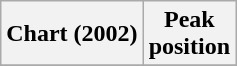<table class="wikitable plainrowheaders" style="text-align:center;">
<tr>
<th>Chart (2002)</th>
<th>Peak<br>position</th>
</tr>
<tr>
</tr>
</table>
